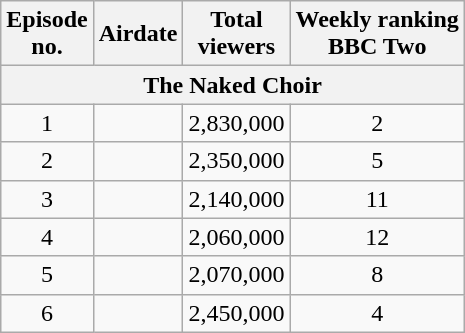<table class="wikitable" style="text-align:center;">
<tr>
<th>Episode<br>no.</th>
<th>Airdate</th>
<th>Total<br>viewers</th>
<th>Weekly ranking<br>BBC Two</th>
</tr>
<tr>
<th colspan=4><strong>The Naked Choir</strong></th>
</tr>
<tr>
<td>1</td>
<td></td>
<td>2,830,000</td>
<td>2</td>
</tr>
<tr>
<td>2</td>
<td></td>
<td>2,350,000</td>
<td>5</td>
</tr>
<tr>
<td>3</td>
<td></td>
<td>2,140,000</td>
<td>11</td>
</tr>
<tr>
<td>4</td>
<td></td>
<td>2,060,000</td>
<td>12</td>
</tr>
<tr>
<td>5</td>
<td></td>
<td>2,070,000</td>
<td>8</td>
</tr>
<tr>
<td>6</td>
<td></td>
<td>2,450,000</td>
<td>4</td>
</tr>
</table>
